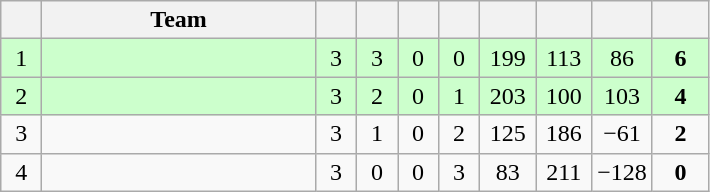<table class=wikitable style=text-align:center>
<tr>
<th width=20 abbr=Position></th>
<th width=175>Team</th>
<th width=20 abbr=Played></th>
<th width=20 abbr=Won></th>
<th width=20 abbr=Drawn></th>
<th width=20 abbr=Lost></th>
<th width=30 abbr=Goal For></th>
<th width=30 abbr=Goal Against></th>
<th width=30 abbr=Goal Difference></th>
<th width=30 abbr=Points></th>
</tr>
<tr bgcolor=#CCFFCC>
<td>1 </td>
<td align=left></td>
<td>3</td>
<td>3</td>
<td>0</td>
<td>0</td>
<td>199</td>
<td>113</td>
<td>86</td>
<td><strong>6</strong></td>
</tr>
<tr bgcolor=#CCFFCC>
<td>2 </td>
<td align=left></td>
<td>3</td>
<td>2</td>
<td>0</td>
<td>1</td>
<td>203</td>
<td>100</td>
<td>103</td>
<td><strong>4</strong></td>
</tr>
<tr>
<td>3 </td>
<td align=left></td>
<td>3</td>
<td>1</td>
<td>0</td>
<td>2</td>
<td>125</td>
<td>186</td>
<td>−61</td>
<td><strong>2</strong></td>
</tr>
<tr>
<td>4 </td>
<td align=left></td>
<td>3</td>
<td>0</td>
<td>0</td>
<td>3</td>
<td>83</td>
<td>211</td>
<td>−128</td>
<td><strong>0</strong></td>
</tr>
</table>
